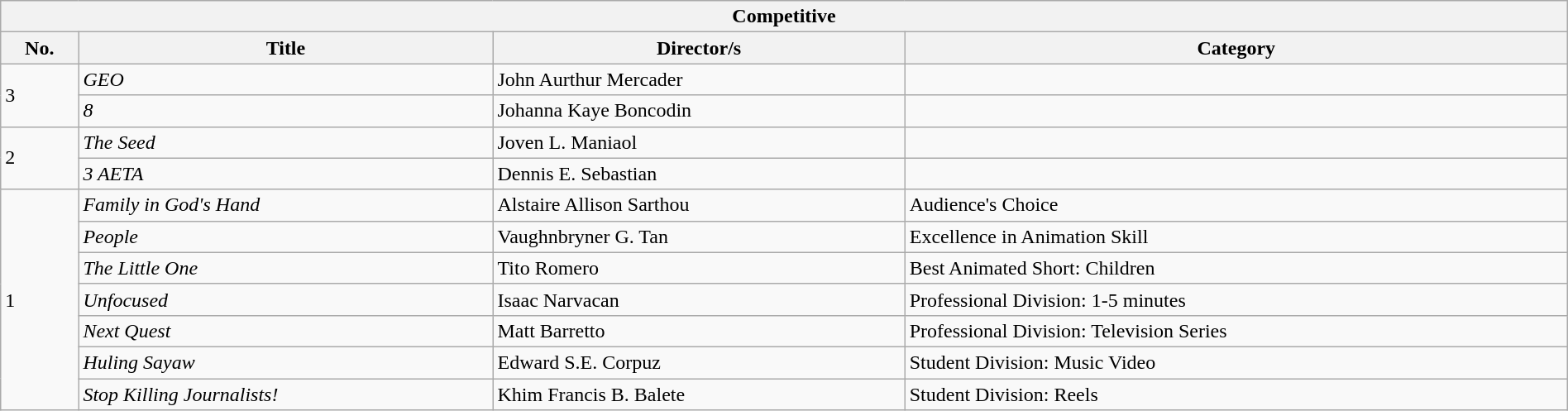<table class="wikitable sortable plainrowheaders" style="border:none; margin:0; width:100%;">
<tr>
<th colspan="4">Competitive</th>
</tr>
<tr>
<th>No.</th>
<th>Title</th>
<th>Director/s</th>
<th>Category</th>
</tr>
<tr>
<td rowspan="2">3</td>
<td><em>GEO</em></td>
<td>John Aurthur Mercader</td>
<td></td>
</tr>
<tr>
<td><em>8</em></td>
<td>Johanna Kaye Boncodin</td>
<td></td>
</tr>
<tr>
<td rowspan="2">2</td>
<td><em>The Seed</em></td>
<td>Joven L. Maniaol</td>
<td></td>
</tr>
<tr>
<td><em>3 AETA</em></td>
<td>Dennis E. Sebastian</td>
<td></td>
</tr>
<tr>
<td rowspan="7">1</td>
<td><em>Family in God's Hand</em></td>
<td>Alstaire Allison Sarthou</td>
<td>Audience's Choice</td>
</tr>
<tr>
<td><em>People</em></td>
<td>Vaughnbryner G. Tan</td>
<td>Excellence in Animation Skill</td>
</tr>
<tr>
<td><em>The Little One</em></td>
<td>Tito Romero</td>
<td>Best Animated Short: Children</td>
</tr>
<tr>
<td><em>Unfocused</em></td>
<td>Isaac Narvacan</td>
<td>Professional Division: 1-5 minutes</td>
</tr>
<tr>
<td><em>Next Quest</em></td>
<td>Matt Barretto</td>
<td>Professional Division: Television Series</td>
</tr>
<tr>
<td><em>Huling Sayaw</em></td>
<td>Edward S.E. Corpuz</td>
<td>Student Division: Music Video</td>
</tr>
<tr>
<td><em>Stop Killing Journalists!</em></td>
<td>Khim Francis B. Balete</td>
<td>Student Division: Reels</td>
</tr>
</table>
